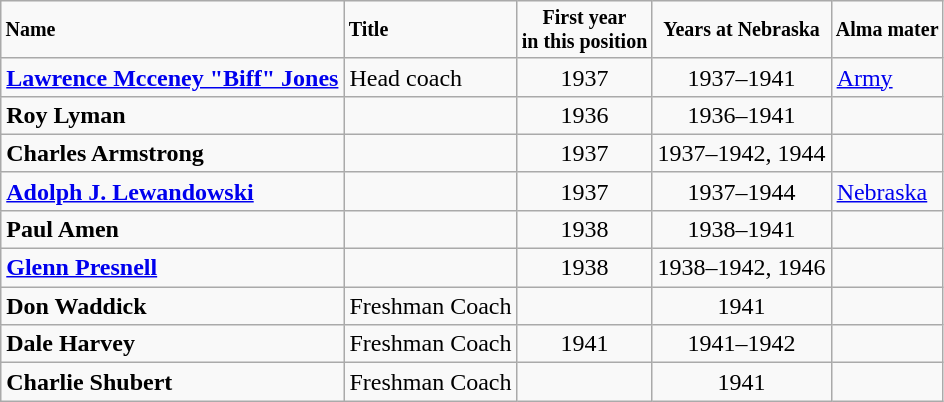<table class="wikitable">
<tr style="font-size:smaller">
<td><strong>Name</strong></td>
<td><strong>Title</strong></td>
<td align="center"><strong>First year<br>in this position</strong></td>
<td align="center"><strong>Years at Nebraska</strong></td>
<td><strong>Alma mater</strong></td>
</tr>
<tr>
<td><strong><a href='#'>Lawrence Mcceney "Biff" Jones</a></strong></td>
<td>Head coach</td>
<td align="center">1937</td>
<td align="center">1937–1941</td>
<td><a href='#'>Army</a></td>
</tr>
<tr>
<td><strong>Roy Lyman</strong></td>
<td></td>
<td align="center">1936</td>
<td align="center">1936–1941</td>
<td></td>
</tr>
<tr>
<td><strong>Charles Armstrong</strong></td>
<td></td>
<td align="center">1937</td>
<td align="center">1937–1942, 1944</td>
<td></td>
</tr>
<tr>
<td><strong><a href='#'>Adolph J. Lewandowski</a></strong></td>
<td></td>
<td align="center">1937</td>
<td align="center">1937–1944</td>
<td><a href='#'>Nebraska</a></td>
</tr>
<tr>
<td><strong>Paul Amen</strong></td>
<td></td>
<td align="center">1938</td>
<td align="center">1938–1941</td>
<td></td>
</tr>
<tr>
<td><strong><a href='#'>Glenn Presnell</a></strong></td>
<td></td>
<td align="center">1938</td>
<td align="center">1938–1942, 1946</td>
<td></td>
</tr>
<tr>
<td><strong>Don Waddick</strong></td>
<td>Freshman Coach</td>
<td align="center"></td>
<td align="center">1941</td>
<td></td>
</tr>
<tr>
<td><strong>Dale Harvey</strong></td>
<td>Freshman Coach</td>
<td align="center">1941</td>
<td align="center">1941–1942</td>
<td></td>
</tr>
<tr>
<td><strong>Charlie Shubert</strong></td>
<td>Freshman Coach</td>
<td align="center"></td>
<td align="center">1941</td>
<td></td>
</tr>
</table>
